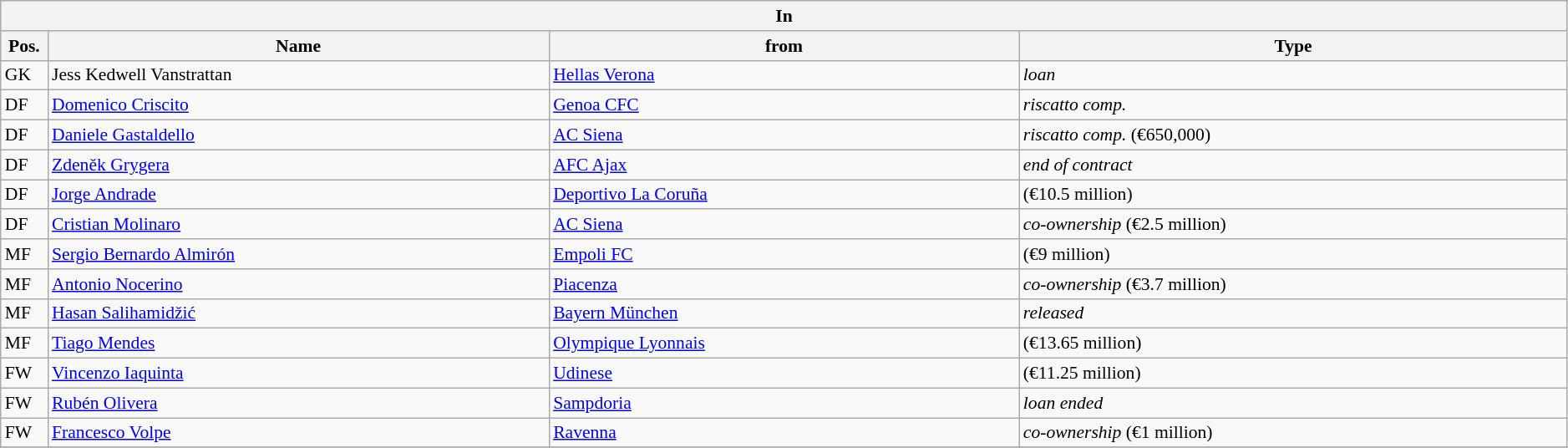<table class="wikitable" style="font-size:90%;width:99%;">
<tr>
<th colspan="4">In</th>
</tr>
<tr>
<th width=3%>Pos.</th>
<th width=32%>Name</th>
<th width=30%>from</th>
<th width=35%>Type</th>
</tr>
<tr>
<td>GK</td>
<td>Jess Kedwell Vanstrattan</td>
<td><a href='#'>Hellas Verona</a></td>
<td><em>loan</em></td>
</tr>
<tr>
<td>DF</td>
<td><a href='#'>Domenico Criscito</a></td>
<td><a href='#'>Genoa CFC</a></td>
<td><em>riscatto comp.</em></td>
</tr>
<tr>
<td>DF</td>
<td><a href='#'>Daniele Gastaldello</a></td>
<td><a href='#'>AC Siena</a></td>
<td><em>riscatto comp.</em> (€650,000)</td>
</tr>
<tr>
<td>DF</td>
<td><a href='#'>Zdeněk Grygera</a></td>
<td><a href='#'>AFC Ajax</a></td>
<td><em>end of contract</em></td>
</tr>
<tr>
<td>DF</td>
<td><a href='#'>Jorge Andrade</a></td>
<td><a href='#'>Deportivo La Coruña</a></td>
<td>(€10.5 million)</td>
</tr>
<tr>
<td>DF</td>
<td><a href='#'>Cristian Molinaro</a></td>
<td><a href='#'>AC Siena</a></td>
<td><em>co-ownership</em> (€2.5 million)</td>
</tr>
<tr>
<td>MF</td>
<td><a href='#'>Sergio Bernardo Almirón</a></td>
<td><a href='#'>Empoli FC</a></td>
<td>(€9 million)</td>
</tr>
<tr>
<td>MF</td>
<td><a href='#'>Antonio Nocerino</a></td>
<td><a href='#'> Piacenza</a></td>
<td><em>co-ownership</em> (€3.7 million)</td>
</tr>
<tr>
<td>MF</td>
<td><a href='#'>Hasan Salihamidžić</a></td>
<td><a href='#'>Bayern München</a></td>
<td><em>released</em></td>
</tr>
<tr>
<td>MF</td>
<td><a href='#'>Tiago Mendes</a></td>
<td><a href='#'>Olympique Lyonnais</a></td>
<td>(€13.65 million)</td>
</tr>
<tr>
<td>FW</td>
<td><a href='#'>Vincenzo Iaquinta</a></td>
<td><a href='#'>Udinese</a></td>
<td>(€11.25 million)</td>
</tr>
<tr>
<td>FW</td>
<td><a href='#'>Rubén Olivera</a></td>
<td><a href='#'>Sampdoria</a></td>
<td><em>loan ended</em></td>
</tr>
<tr>
<td>FW</td>
<td><a href='#'>Francesco Volpe</a></td>
<td><a href='#'>Ravenna</a></td>
<td><em>co-ownership</em> (€1 million)</td>
</tr>
<tr>
</tr>
</table>
